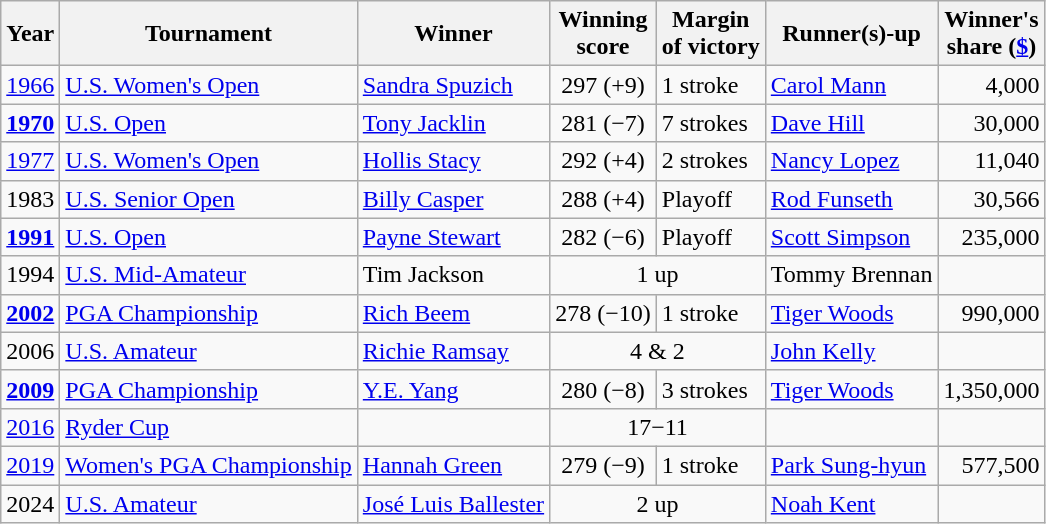<table class="wikitable">
<tr>
<th>Year</th>
<th>Tournament</th>
<th>Winner</th>
<th>Winning<br>score</th>
<th>Margin<br>of victory</th>
<th>Runner(s)-up</th>
<th>Winner's<br>share (<a href='#'>$</a>)</th>
</tr>
<tr>
<td><a href='#'>1966</a></td>
<td><a href='#'>U.S. Women's Open</a></td>
<td> <a href='#'>Sandra Spuzich</a></td>
<td align=center>297 (+9)</td>
<td>1 stroke</td>
<td> <a href='#'>Carol Mann</a></td>
<td align=right>4,000</td>
</tr>
<tr>
<td><strong><a href='#'>1970</a></strong></td>
<td><a href='#'>U.S. Open</a></td>
<td> <a href='#'>Tony Jacklin</a></td>
<td align=center>281 (−7)</td>
<td>7 strokes</td>
<td> <a href='#'>Dave Hill</a></td>
<td align=right>30,000</td>
</tr>
<tr>
<td><a href='#'>1977</a></td>
<td><a href='#'>U.S. Women's Open</a></td>
<td> <a href='#'>Hollis Stacy</a></td>
<td align=center>292 (+4)</td>
<td>2 strokes</td>
<td> <a href='#'>Nancy Lopez</a></td>
<td align=right>11,040</td>
</tr>
<tr>
<td>1983</td>
<td><a href='#'>U.S. Senior Open</a></td>
<td> <a href='#'>Billy Casper</a></td>
<td align=center>288 (+4)</td>
<td>Playoff</td>
<td> <a href='#'>Rod Funseth</a></td>
<td align=right>30,566</td>
</tr>
<tr>
<td><strong><a href='#'>1991</a></strong></td>
<td><a href='#'>U.S. Open</a></td>
<td> <a href='#'>Payne Stewart</a></td>
<td align=center>282 (−6)</td>
<td>Playoff</td>
<td> <a href='#'>Scott Simpson</a></td>
<td align=right>235,000</td>
</tr>
<tr>
<td>1994</td>
<td><a href='#'>U.S. Mid-Amateur</a></td>
<td> Tim Jackson</td>
<td colspan="2" align=center>1 up</td>
<td> Tommy Brennan</td>
<td></td>
</tr>
<tr>
<td><strong><a href='#'>2002</a></strong></td>
<td><a href='#'>PGA Championship</a></td>
<td> <a href='#'>Rich Beem</a></td>
<td align=center>278 (−10)</td>
<td>1 stroke</td>
<td> <a href='#'>Tiger Woods</a></td>
<td align=right>990,000</td>
</tr>
<tr>
<td>2006</td>
<td><a href='#'>U.S. Amateur</a></td>
<td> <a href='#'>Richie Ramsay</a></td>
<td colspan=2 align=center>4 & 2</td>
<td> <a href='#'>John Kelly</a></td>
<td></td>
</tr>
<tr>
<td><strong><a href='#'>2009</a></strong></td>
<td><a href='#'>PGA Championship</a></td>
<td> <a href='#'>Y.E. Yang</a></td>
<td align=center>280 (−8)</td>
<td>3 strokes</td>
<td> <a href='#'>Tiger Woods</a></td>
<td align=right>1,350,000</td>
</tr>
<tr>
<td><a href='#'>2016</a></td>
<td><a href='#'>Ryder Cup</a></td>
<td></td>
<td colspan=2 align=center>17−11</td>
<td></td>
<td></td>
</tr>
<tr>
<td><a href='#'>2019</a></td>
<td><a href='#'>Women's PGA Championship</a></td>
<td> <a href='#'>Hannah Green</a></td>
<td align=center>279 (−9)</td>
<td>1 stroke</td>
<td> <a href='#'>Park Sung-hyun</a></td>
<td align=right>577,500</td>
</tr>
<tr>
<td>2024</td>
<td><a href='#'>U.S. Amateur</a></td>
<td> <a href='#'>José Luis Ballester</a></td>
<td colspan=2 align=center>2 up</td>
<td> <a href='#'>Noah Kent</a></td>
<td></td>
</tr>
</table>
